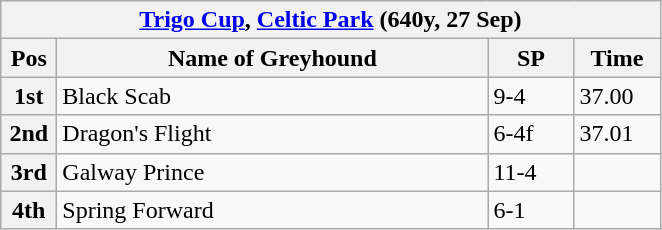<table class="wikitable">
<tr>
<th colspan="6"><a href='#'>Trigo Cup</a>, <a href='#'>Celtic Park</a> (640y, 27 Sep)</th>
</tr>
<tr>
<th width=30>Pos</th>
<th width=280>Name of Greyhound</th>
<th width=50>SP</th>
<th width=50>Time</th>
</tr>
<tr>
<th>1st</th>
<td>Black Scab</td>
<td>9-4</td>
<td>37.00</td>
</tr>
<tr>
<th>2nd</th>
<td>Dragon's Flight</td>
<td>6-4f</td>
<td>37.01</td>
</tr>
<tr>
<th>3rd</th>
<td>Galway Prince</td>
<td>11-4</td>
<td></td>
</tr>
<tr>
<th>4th</th>
<td>Spring Forward</td>
<td>6-1</td>
<td></td>
</tr>
</table>
